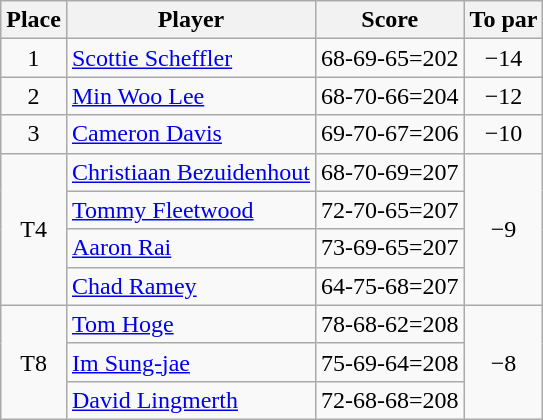<table class="wikitable">
<tr>
<th>Place</th>
<th>Player</th>
<th>Score</th>
<th>To par</th>
</tr>
<tr>
<td align=center>1</td>
<td> <a href='#'>Scottie Scheffler</a></td>
<td>68-69-65=202</td>
<td align=center>−14</td>
</tr>
<tr>
<td align=center>2</td>
<td> <a href='#'>Min Woo Lee</a></td>
<td>68-70-66=204</td>
<td align=center>−12</td>
</tr>
<tr>
<td align=center>3</td>
<td> <a href='#'>Cameron Davis</a></td>
<td>69-70-67=206</td>
<td align=center>−10</td>
</tr>
<tr>
<td rowspan=4 align=center>T4</td>
<td> <a href='#'>Christiaan Bezuidenhout</a></td>
<td>68-70-69=207</td>
<td rowspan=4 align=center>−9</td>
</tr>
<tr>
<td> <a href='#'>Tommy Fleetwood</a></td>
<td>72-70-65=207</td>
</tr>
<tr>
<td> <a href='#'>Aaron Rai</a></td>
<td>73-69-65=207</td>
</tr>
<tr>
<td> <a href='#'>Chad Ramey</a></td>
<td>64-75-68=207</td>
</tr>
<tr>
<td rowspan=3 align=center>T8</td>
<td> <a href='#'>Tom Hoge</a></td>
<td>78-68-62=208</td>
<td rowspan=3 align=center>−8</td>
</tr>
<tr>
<td> <a href='#'>Im Sung-jae</a></td>
<td>75-69-64=208</td>
</tr>
<tr>
<td> <a href='#'>David Lingmerth</a></td>
<td>72-68-68=208</td>
</tr>
</table>
